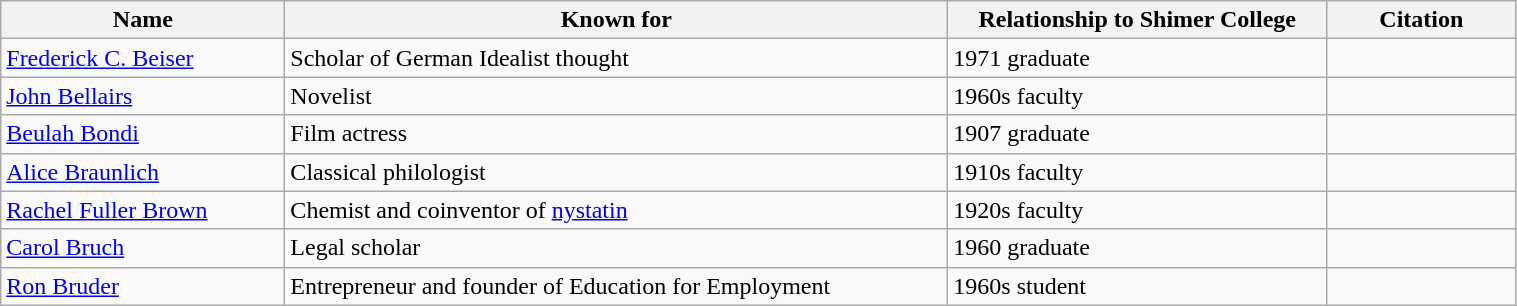<table class="wikitable" width=80%>
<tr>
<th width=15%>Name</th>
<th width = 35%>Known for</th>
<th width = 20%>Relationship to Shimer College</th>
<th width=10%>Citation</th>
</tr>
<tr>
<td><a href='#'>Frederick C. Beiser</a></td>
<td>Scholar of German Idealist thought</td>
<td>1971 graduate</td>
<td></td>
</tr>
<tr>
<td><a href='#'>John Bellairs</a></td>
<td>Novelist</td>
<td>1960s faculty</td>
<td></td>
</tr>
<tr>
<td><a href='#'>Beulah Bondi</a></td>
<td>Film actress</td>
<td>1907 graduate</td>
<td></td>
</tr>
<tr>
<td><a href='#'>Alice Braunlich</a></td>
<td>Classical philologist</td>
<td>1910s faculty</td>
<td></td>
</tr>
<tr>
<td><a href='#'>Rachel Fuller Brown</a></td>
<td>Chemist and coinventor of <a href='#'>nystatin</a></td>
<td>1920s faculty</td>
<td></td>
</tr>
<tr>
<td><a href='#'>Carol Bruch</a></td>
<td>Legal scholar</td>
<td>1960 graduate</td>
<td></td>
</tr>
<tr>
<td><a href='#'>Ron Bruder</a></td>
<td>Entrepreneur and founder of Education for Employment</td>
<td>1960s student</td>
<td></td>
</tr>
</table>
